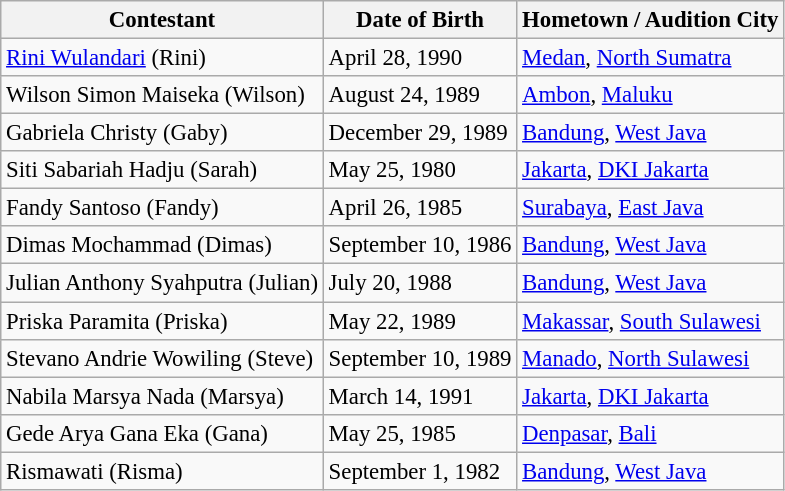<table class="wikitable" style="font-size:95%;">
<tr>
<th>Contestant</th>
<th>Date of Birth</th>
<th>Hometown / Audition City</th>
</tr>
<tr>
<td><a href='#'>Rini Wulandari</a> (Rini)</td>
<td>April 28, 1990</td>
<td><a href='#'>Medan</a>, <a href='#'>North Sumatra</a></td>
</tr>
<tr>
<td>Wilson Simon Maiseka (Wilson)</td>
<td>August 24, 1989</td>
<td><a href='#'>Ambon</a>, <a href='#'>Maluku</a></td>
</tr>
<tr>
<td>Gabriela Christy (Gaby)</td>
<td>December 29, 1989</td>
<td><a href='#'>Bandung</a>, <a href='#'>West Java</a></td>
</tr>
<tr>
<td>Siti Sabariah Hadju (Sarah)</td>
<td>May 25, 1980</td>
<td><a href='#'>Jakarta</a>, <a href='#'>DKI Jakarta</a></td>
</tr>
<tr>
<td>Fandy Santoso (Fandy)</td>
<td>April 26, 1985</td>
<td><a href='#'>Surabaya</a>, <a href='#'>East Java</a></td>
</tr>
<tr>
<td>Dimas Mochammad (Dimas)</td>
<td>September 10, 1986</td>
<td><a href='#'>Bandung</a>, <a href='#'>West Java</a></td>
</tr>
<tr>
<td>Julian Anthony Syahputra (Julian)</td>
<td>July 20, 1988</td>
<td><a href='#'>Bandung</a>, <a href='#'>West Java</a></td>
</tr>
<tr>
<td>Priska Paramita (Priska)</td>
<td>May 22, 1989</td>
<td><a href='#'>Makassar</a>, <a href='#'>South Sulawesi</a></td>
</tr>
<tr>
<td>Stevano Andrie Wowiling (Steve)</td>
<td>September 10, 1989</td>
<td><a href='#'>Manado</a>, <a href='#'>North Sulawesi</a></td>
</tr>
<tr>
<td>Nabila Marsya Nada (Marsya)</td>
<td>March 14, 1991</td>
<td><a href='#'>Jakarta</a>, <a href='#'>DKI Jakarta</a></td>
</tr>
<tr>
<td>Gede Arya Gana Eka (Gana)</td>
<td>May 25, 1985</td>
<td><a href='#'>Denpasar</a>, <a href='#'>Bali</a></td>
</tr>
<tr>
<td>Rismawati (Risma)</td>
<td>September 1, 1982</td>
<td><a href='#'>Bandung</a>, <a href='#'>West Java</a></td>
</tr>
</table>
